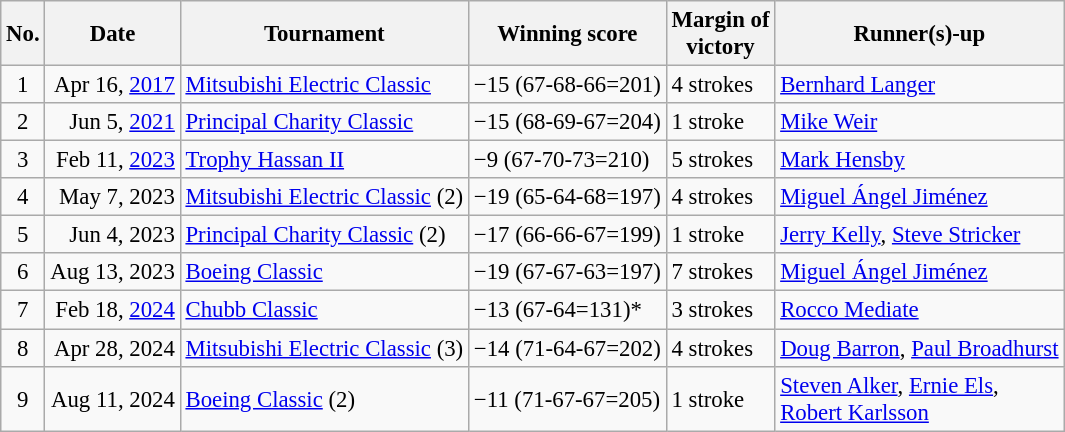<table class="wikitable" style="font-size:95%;">
<tr>
<th>No.</th>
<th>Date</th>
<th>Tournament</th>
<th>Winning score</th>
<th>Margin of<br>victory</th>
<th>Runner(s)-up</th>
</tr>
<tr>
<td align=center>1</td>
<td align=right>Apr 16, <a href='#'>2017</a></td>
<td><a href='#'>Mitsubishi Electric Classic</a></td>
<td>−15 (67-68-66=201)</td>
<td>4 strokes</td>
<td> <a href='#'>Bernhard Langer</a></td>
</tr>
<tr>
<td align=center>2</td>
<td align=right>Jun 5, <a href='#'>2021</a></td>
<td><a href='#'>Principal Charity Classic</a></td>
<td>−15 (68-69-67=204)</td>
<td>1 stroke</td>
<td> <a href='#'>Mike Weir</a></td>
</tr>
<tr>
<td align=center>3</td>
<td align=right>Feb 11, <a href='#'>2023</a></td>
<td><a href='#'>Trophy Hassan II</a></td>
<td>−9 (67-70-73=210)</td>
<td>5 strokes</td>
<td> <a href='#'>Mark Hensby</a></td>
</tr>
<tr>
<td align=center>4</td>
<td align=right>May 7, 2023</td>
<td><a href='#'>Mitsubishi Electric Classic</a> (2)</td>
<td>−19 (65-64-68=197)</td>
<td>4 strokes</td>
<td> <a href='#'>Miguel Ángel Jiménez</a></td>
</tr>
<tr>
<td align=center>5</td>
<td align=right>Jun 4, 2023</td>
<td><a href='#'>Principal Charity Classic</a> (2)</td>
<td>−17 (66-66-67=199)</td>
<td>1 stroke</td>
<td> <a href='#'>Jerry Kelly</a>,  <a href='#'>Steve Stricker</a></td>
</tr>
<tr>
<td align=center>6</td>
<td align=right>Aug 13, 2023</td>
<td><a href='#'>Boeing Classic</a></td>
<td>−19 (67-67-63=197)</td>
<td>7 strokes</td>
<td> <a href='#'>Miguel Ángel Jiménez</a></td>
</tr>
<tr>
<td align=center>7</td>
<td align=right>Feb 18, <a href='#'>2024</a></td>
<td><a href='#'>Chubb Classic</a></td>
<td>−13 (67-64=131)*</td>
<td>3 strokes</td>
<td> <a href='#'>Rocco Mediate</a></td>
</tr>
<tr>
<td align=center>8</td>
<td align=right>Apr 28, 2024</td>
<td><a href='#'>Mitsubishi Electric Classic</a> (3)</td>
<td>−14 (71-64-67=202)</td>
<td>4 strokes</td>
<td> <a href='#'>Doug Barron</a>,  <a href='#'>Paul Broadhurst</a></td>
</tr>
<tr>
<td align=center>9</td>
<td align=right>Aug 11, 2024</td>
<td><a href='#'>Boeing Classic</a> (2)</td>
<td>−11 (71-67-67=205)</td>
<td>1 stroke</td>
<td> <a href='#'>Steven Alker</a>,  <a href='#'>Ernie Els</a>,<br> <a href='#'>Robert Karlsson</a></td>
</tr>
</table>
